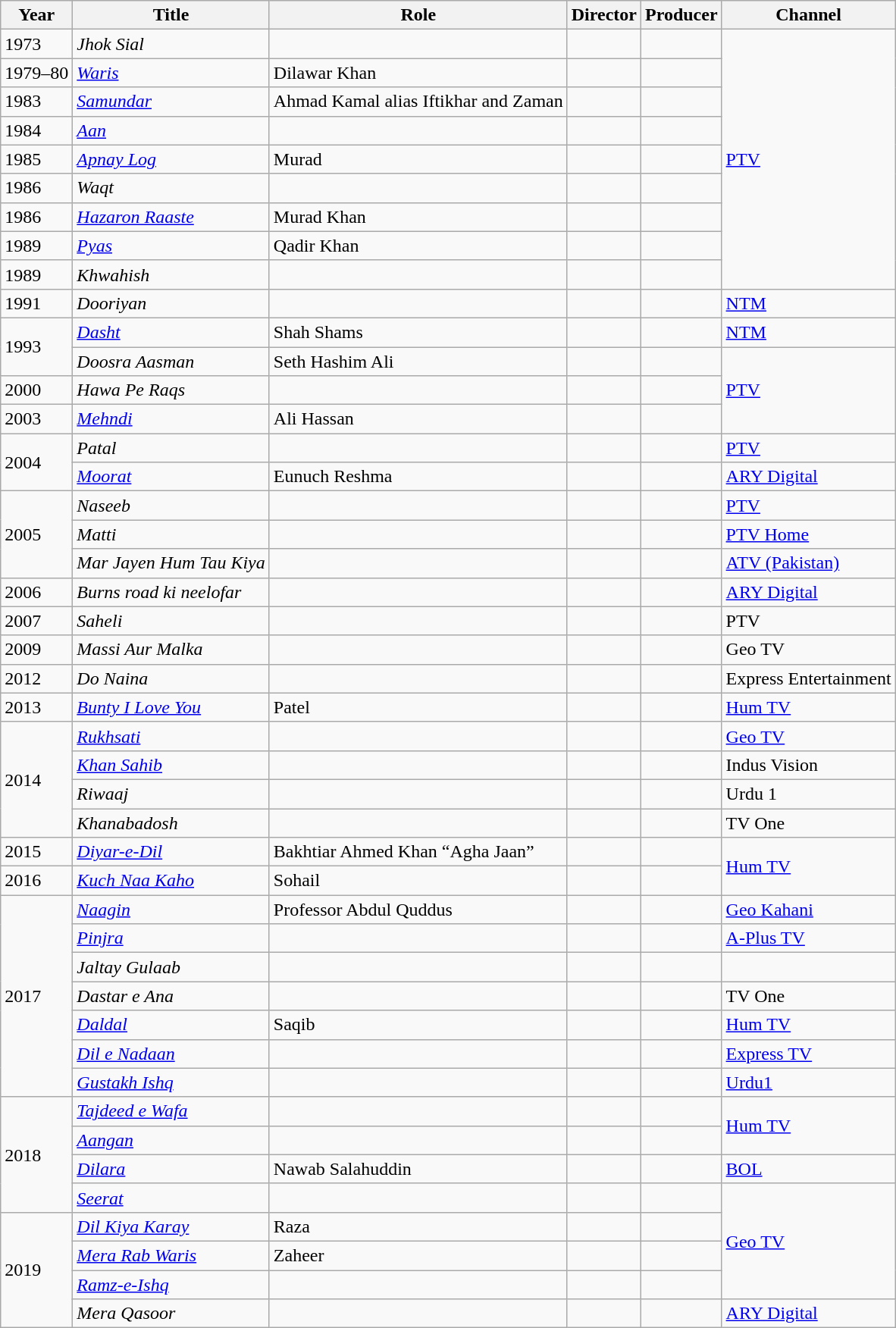<table class="wikitable sortable">
<tr>
<th>Year</th>
<th>Title</th>
<th>Role</th>
<th>Director</th>
<th>Producer</th>
<th>Channel</th>
</tr>
<tr>
<td>1973</td>
<td><em>Jhok Sial</em></td>
<td></td>
<td></td>
<td></td>
<td rowspan="9"><a href='#'>PTV</a></td>
</tr>
<tr>
<td>1979–80</td>
<td><em><a href='#'>Waris</a></em></td>
<td>Dilawar Khan</td>
<td></td>
<td></td>
</tr>
<tr>
<td>1983</td>
<td><em><a href='#'>Samundar</a></em></td>
<td>Ahmad Kamal alias Iftikhar and Zaman</td>
<td></td>
<td></td>
</tr>
<tr>
<td>1984</td>
<td><em><a href='#'>Aan</a></em></td>
<td></td>
<td></td>
<td></td>
</tr>
<tr>
<td>1985</td>
<td><em><a href='#'>Apnay Log</a></em></td>
<td>Murad</td>
<td></td>
<td></td>
</tr>
<tr>
<td>1986</td>
<td><em>Waqt</em></td>
<td></td>
<td></td>
<td></td>
</tr>
<tr>
<td>1986</td>
<td><em><a href='#'>Hazaron Raaste</a></em></td>
<td>Murad Khan</td>
<td></td>
<td></td>
</tr>
<tr>
<td>1989</td>
<td><em><a href='#'>Pyas</a></em></td>
<td>Qadir Khan</td>
<td></td>
<td></td>
</tr>
<tr>
<td>1989</td>
<td><em>Khwahish</em></td>
<td></td>
<td></td>
<td></td>
</tr>
<tr>
<td>1991</td>
<td><em>Dooriyan</em></td>
<td></td>
<td></td>
<td></td>
<td><a href='#'>NTM</a></td>
</tr>
<tr>
<td rowspan="2">1993</td>
<td><em><a href='#'>Dasht</a></em></td>
<td>Shah Shams</td>
<td></td>
<td></td>
<td><a href='#'>NTM</a></td>
</tr>
<tr>
<td><em>Doosra Aasman</em></td>
<td>Seth Hashim Ali</td>
<td></td>
<td></td>
<td rowspan="3"><a href='#'>PTV</a></td>
</tr>
<tr>
<td>2000</td>
<td><em>Hawa Pe Raqs</em></td>
<td></td>
<td></td>
<td></td>
</tr>
<tr>
<td>2003</td>
<td><em><a href='#'>Mehndi</a></em></td>
<td>Ali Hassan</td>
<td></td>
<td></td>
</tr>
<tr>
<td rowspan="2">2004</td>
<td><em>Patal</em></td>
<td></td>
<td></td>
<td></td>
<td><a href='#'>PTV</a></td>
</tr>
<tr>
<td><em><a href='#'>Moorat</a></em></td>
<td>Eunuch Reshma</td>
<td></td>
<td></td>
<td><a href='#'>ARY Digital</a></td>
</tr>
<tr>
<td rowspan="3">2005</td>
<td><em>Naseeb</em></td>
<td></td>
<td></td>
<td></td>
<td><a href='#'>PTV</a></td>
</tr>
<tr>
<td><em>Matti</em></td>
<td></td>
<td></td>
<td></td>
<td><a href='#'>PTV Home</a></td>
</tr>
<tr>
<td><em>Mar Jayen Hum Tau Kiya</em></td>
<td></td>
<td></td>
<td></td>
<td><a href='#'>ATV (Pakistan)</a></td>
</tr>
<tr>
<td>2006</td>
<td><em>Burns road ki neelofar</em></td>
<td></td>
<td></td>
<td></td>
<td><a href='#'>ARY Digital</a></td>
</tr>
<tr>
<td>2007</td>
<td><em>Saheli</em></td>
<td></td>
<td></td>
<td></td>
<td>PTV</td>
</tr>
<tr>
<td>2009</td>
<td><em>Massi Aur Malka</em></td>
<td></td>
<td></td>
<td></td>
<td>Geo TV</td>
</tr>
<tr>
<td>2012</td>
<td><em>Do Naina</em></td>
<td></td>
<td></td>
<td></td>
<td>Express Entertainment</td>
</tr>
<tr>
<td>2013</td>
<td><em><a href='#'>Bunty I Love You</a></em></td>
<td>Patel</td>
<td></td>
<td></td>
<td><a href='#'>Hum TV</a></td>
</tr>
<tr>
<td rowspan="4">2014</td>
<td><em><a href='#'>Rukhsati</a></em></td>
<td></td>
<td></td>
<td></td>
<td><a href='#'>Geo TV</a></td>
</tr>
<tr>
<td><em><a href='#'>Khan Sahib</a></em></td>
<td></td>
<td></td>
<td></td>
<td>Indus Vision</td>
</tr>
<tr>
<td><em>Riwaaj</em></td>
<td></td>
<td></td>
<td></td>
<td>Urdu 1</td>
</tr>
<tr>
<td><em>Khanabadosh</em></td>
<td></td>
<td></td>
<td></td>
<td>TV One</td>
</tr>
<tr>
<td>2015</td>
<td><em><a href='#'>Diyar-e-Dil</a></em></td>
<td>Bakhtiar Ahmed Khan “Agha Jaan”</td>
<td></td>
<td></td>
<td rowspan="2"><a href='#'>Hum TV</a></td>
</tr>
<tr>
<td>2016</td>
<td><em><a href='#'>Kuch Naa Kaho</a></em></td>
<td>Sohail</td>
<td></td>
<td></td>
</tr>
<tr>
<td rowspan="7">2017</td>
<td><em><a href='#'>Naagin</a> </em></td>
<td>Professor Abdul Quddus</td>
<td></td>
<td></td>
<td><a href='#'>Geo Kahani</a></td>
</tr>
<tr>
<td><em><a href='#'>Pinjra</a></em></td>
<td></td>
<td></td>
<td></td>
<td><a href='#'>A-Plus TV</a></td>
</tr>
<tr>
<td><em>Jaltay Gulaab</em></td>
<td></td>
<td></td>
<td></td>
<td></td>
</tr>
<tr>
<td><em>Dastar e Ana</em></td>
<td></td>
<td></td>
<td></td>
<td>TV One</td>
</tr>
<tr>
<td><em><a href='#'>Daldal</a></em></td>
<td>Saqib</td>
<td></td>
<td></td>
<td><a href='#'>Hum TV</a></td>
</tr>
<tr>
<td><em><a href='#'>Dil e Nadaan</a></em></td>
<td></td>
<td></td>
<td></td>
<td><a href='#'>Express TV</a></td>
</tr>
<tr>
<td><em><a href='#'>Gustakh Ishq</a></em></td>
<td></td>
<td></td>
<td></td>
<td><a href='#'>Urdu1</a></td>
</tr>
<tr>
<td rowspan="4">2018</td>
<td><em><a href='#'>Tajdeed e Wafa</a></em></td>
<td></td>
<td></td>
<td></td>
<td rowspan="2"><a href='#'>Hum TV</a></td>
</tr>
<tr>
<td><em><a href='#'>Aangan</a></em></td>
<td Muzaffar></td>
<td></td>
<td></td>
</tr>
<tr>
<td><em><a href='#'>Dilara</a></em></td>
<td>Nawab Salahuddin</td>
<td></td>
<td></td>
<td><a href='#'>BOL</a></td>
</tr>
<tr>
<td><em><a href='#'>Seerat</a></em></td>
<td></td>
<td></td>
<td></td>
<td rowspan="4"><a href='#'>Geo TV</a></td>
</tr>
<tr>
<td rowspan="4">2019</td>
<td><em><a href='#'>Dil Kiya Karay</a></em></td>
<td>Raza</td>
<td></td>
<td></td>
</tr>
<tr>
<td><em><a href='#'>Mera Rab Waris</a></em></td>
<td>Zaheer</td>
<td></td>
<td></td>
</tr>
<tr>
<td><em><a href='#'>Ramz-e-Ishq</a></em></td>
<td></td>
<td></td>
<td></td>
</tr>
<tr>
<td><em>Mera Qasoor</em></td>
<td></td>
<td></td>
<td></td>
<td><a href='#'>ARY Digital</a></td>
</tr>
</table>
